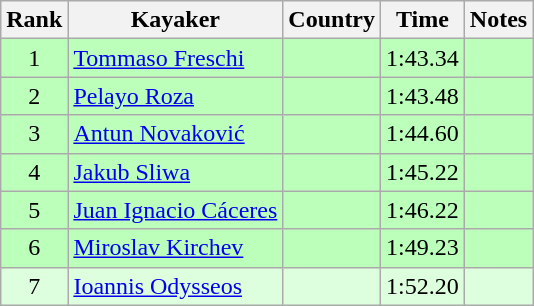<table class="wikitable" style="text-align:center">
<tr>
<th>Rank</th>
<th>Kayaker</th>
<th>Country</th>
<th>Time</th>
<th>Notes</th>
</tr>
<tr bgcolor=bbffbb>
<td>1</td>
<td align="left"><a href='#'>Tommaso Freschi</a></td>
<td align="left"></td>
<td>1:43.34</td>
<td></td>
</tr>
<tr bgcolor=bbffbb>
<td>2</td>
<td align="left"><a href='#'>Pelayo Roza</a></td>
<td align="left"></td>
<td>1:43.48</td>
<td></td>
</tr>
<tr bgcolor=bbffbb>
<td>3</td>
<td align="left"><a href='#'>Antun Novaković</a></td>
<td align="left"></td>
<td>1:44.60</td>
<td></td>
</tr>
<tr bgcolor=bbffbb>
<td>4</td>
<td align="left"><a href='#'>Jakub Sliwa</a></td>
<td align="left"></td>
<td>1:45.22</td>
<td></td>
</tr>
<tr bgcolor=bbffbb>
<td>5</td>
<td align="left"><a href='#'>Juan Ignacio Cáceres</a></td>
<td align="left"></td>
<td>1:46.22</td>
<td></td>
</tr>
<tr bgcolor=bbffbb>
<td>6</td>
<td align="left"><a href='#'>Miroslav Kirchev</a></td>
<td align="left"></td>
<td>1:49.23</td>
<td></td>
</tr>
<tr bgcolor=ddffdd>
<td>7</td>
<td align="left"><a href='#'>Ioannis Odysseos</a></td>
<td align="left"></td>
<td>1:52.20</td>
<td></td>
</tr>
</table>
